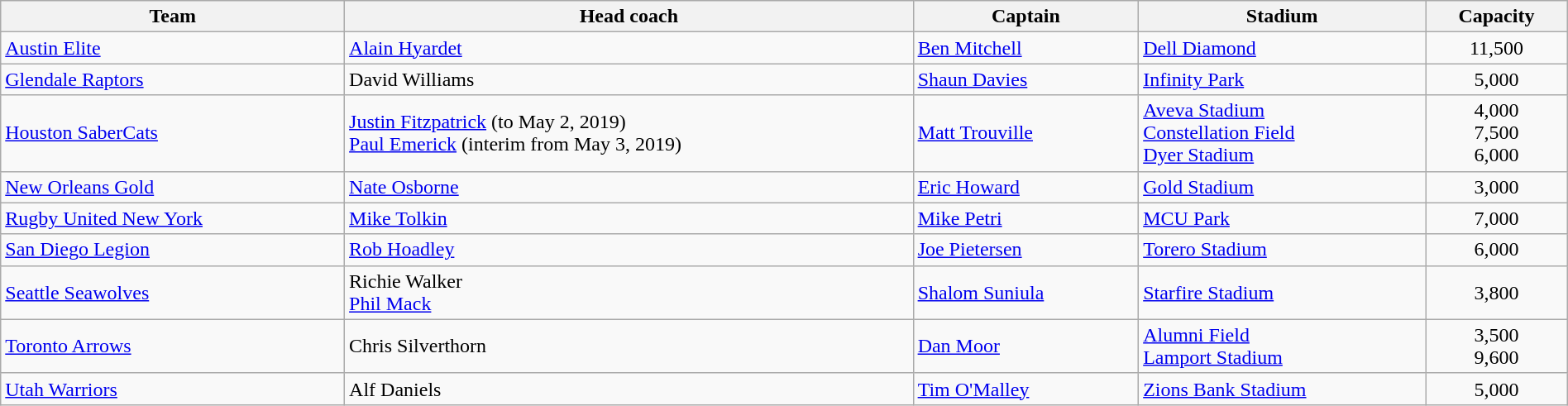<table class="wikitable" style="text-align:left; width:100%;">
<tr>
<th>Team</th>
<th>Head coach</th>
<th>Captain</th>
<th>Stadium</th>
<th>Capacity</th>
</tr>
<tr>
<td><a href='#'>Austin Elite</a></td>
<td> <a href='#'>Alain Hyardet</a></td>
<td> <a href='#'>Ben Mitchell</a></td>
<td><a href='#'>Dell Diamond</a></td>
<td style="text-align:center;">11,500</td>
</tr>
<tr>
<td><a href='#'>Glendale Raptors</a></td>
<td> David Williams</td>
<td> <a href='#'>Shaun Davies</a></td>
<td><a href='#'>Infinity Park</a></td>
<td style="text-align:center;">5,000</td>
</tr>
<tr>
<td><a href='#'>Houston SaberCats</a></td>
<td> <a href='#'>Justin Fitzpatrick</a> (to May 2, 2019) <br>  <a href='#'>Paul Emerick</a> (interim from May 3, 2019)</td>
<td> <a href='#'>Matt Trouville</a></td>
<td><a href='#'>Aveva Stadium</a> <br><a href='#'>Constellation Field</a> <br><a href='#'>Dyer Stadium</a></td>
<td style="text-align:center;">4,000 <br> 7,500 <br> 6,000</td>
</tr>
<tr>
<td><a href='#'>New Orleans Gold</a></td>
<td> <a href='#'>Nate Osborne</a></td>
<td> <a href='#'>Eric Howard</a></td>
<td><a href='#'>Gold Stadium</a></td>
<td style="text-align:center;">3,000</td>
</tr>
<tr>
<td><a href='#'>Rugby United New York</a></td>
<td> <a href='#'>Mike Tolkin</a></td>
<td> <a href='#'>Mike Petri</a></td>
<td><a href='#'>MCU Park</a></td>
<td style="text-align:center;">7,000</td>
</tr>
<tr>
<td><a href='#'>San Diego Legion</a></td>
<td> <a href='#'>Rob Hoadley</a></td>
<td> <a href='#'>Joe Pietersen</a></td>
<td><a href='#'>Torero Stadium</a></td>
<td style="text-align:center;">6,000</td>
</tr>
<tr>
<td><a href='#'>Seattle Seawolves</a></td>
<td> Richie Walker<br> <a href='#'>Phil Mack</a></td>
<td> <a href='#'>Shalom Suniula</a></td>
<td><a href='#'>Starfire Stadium</a></td>
<td style="text-align:center;">3,800</td>
</tr>
<tr>
<td><a href='#'>Toronto Arrows</a></td>
<td> Chris Silverthorn</td>
<td> <a href='#'>Dan Moor</a></td>
<td><a href='#'>Alumni Field</a><br><a href='#'>Lamport Stadium</a></td>
<td style="text-align:center;">3,500<br>9,600</td>
</tr>
<tr>
<td><a href='#'>Utah Warriors</a></td>
<td> Alf Daniels</td>
<td> <a href='#'>Tim O'Malley</a></td>
<td><a href='#'>Zions Bank Stadium</a></td>
<td style="text-align:center;">5,000</td>
</tr>
</table>
